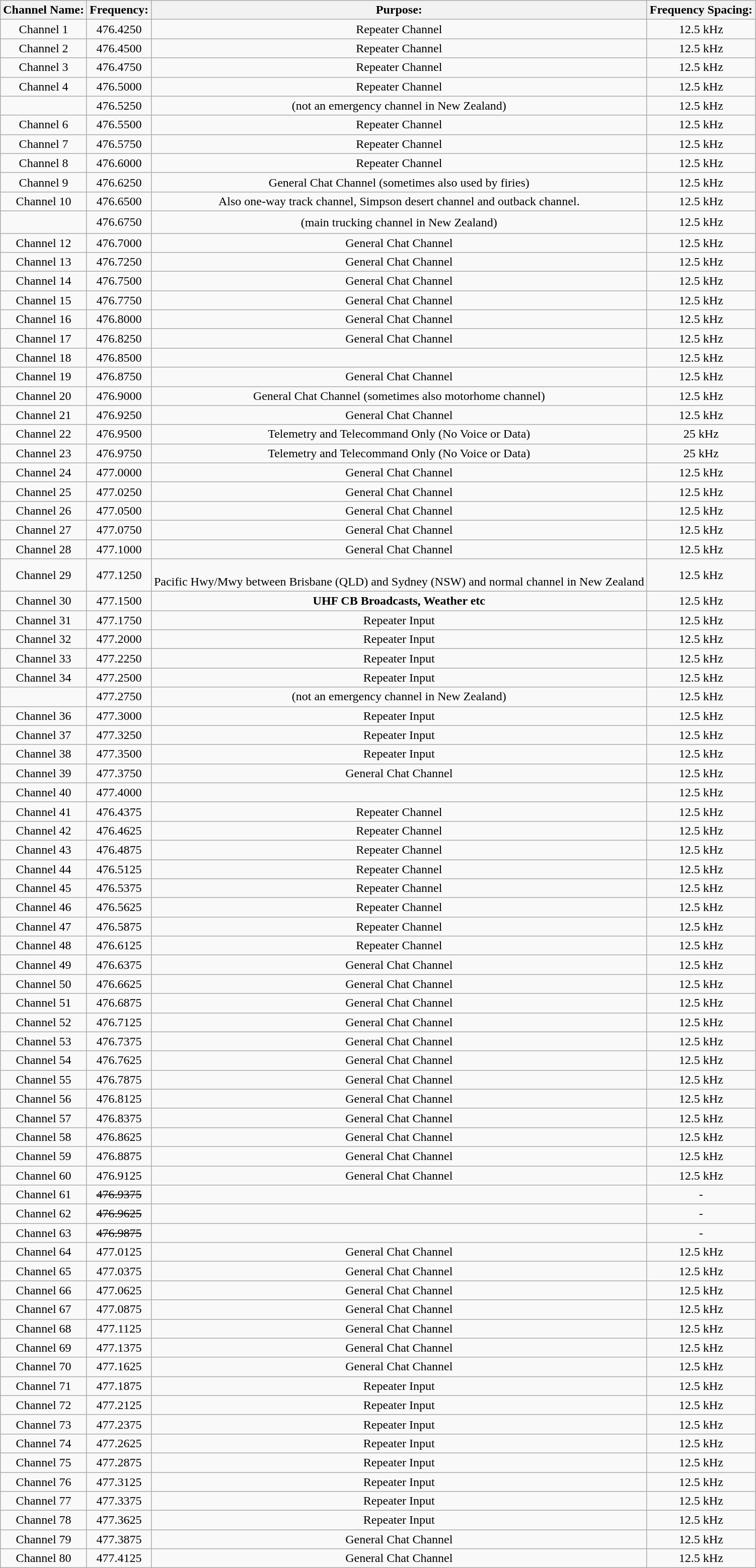<table class="wikitable sortable" style="text-align:center; margin-left: 1em">
<tr>
<th>Channel Name:</th>
<th>Frequency:</th>
<th>Purpose:</th>
<th>Frequency Spacing:</th>
</tr>
<tr>
<td>Channel 1</td>
<td>476.4250</td>
<td>Repeater Channel</td>
<td>12.5 kHz</td>
</tr>
<tr>
<td>Channel 2</td>
<td>476.4500</td>
<td>Repeater Channel</td>
<td>12.5 kHz</td>
</tr>
<tr>
<td>Channel 3</td>
<td>476.4750</td>
<td>Repeater Channel</td>
<td>12.5 kHz</td>
</tr>
<tr>
<td>Channel 4</td>
<td>476.5000</td>
<td>Repeater Channel</td>
<td>12.5 kHz</td>
</tr>
<tr>
<td><strong></strong></td>
<td>476.5250</td>
<td> (not an emergency channel in New Zealand)</td>
<td>12.5 kHz</td>
</tr>
<tr>
<td>Channel 6</td>
<td>476.5500</td>
<td>Repeater Channel</td>
<td>12.5 kHz</td>
</tr>
<tr>
<td>Channel 7</td>
<td>476.5750</td>
<td>Repeater Channel</td>
<td>12.5 kHz</td>
</tr>
<tr>
<td>Channel 8</td>
<td>476.6000</td>
<td>Repeater Channel</td>
<td>12.5 kHz</td>
</tr>
<tr>
<td>Channel 9</td>
<td>476.6250</td>
<td>General Chat Channel (sometimes also used by firies)</td>
<td>12.5 kHz</td>
</tr>
<tr>
<td>Channel 10</td>
<td>476.6500</td>
<td> Also one-way track channel, Simpson desert channel and outback channel.</td>
<td>12.5 kHz</td>
</tr>
<tr>
<td><strong></strong></td>
<td>476.6750</td>
<td><big></big> (main trucking channel in New Zealand)</td>
<td>12.5 kHz</td>
</tr>
<tr>
<td>Channel 12</td>
<td>476.7000</td>
<td>General Chat Channel</td>
<td>12.5 kHz</td>
</tr>
<tr>
<td>Channel 13</td>
<td>476.7250</td>
<td>General Chat Channel</td>
<td>12.5 kHz</td>
</tr>
<tr>
<td>Channel 14</td>
<td>476.7500</td>
<td>General Chat Channel</td>
<td>12.5 kHz</td>
</tr>
<tr>
<td>Channel 15</td>
<td>476.7750</td>
<td>General Chat Channel</td>
<td>12.5 kHz</td>
</tr>
<tr>
<td>Channel 16</td>
<td>476.8000</td>
<td>General Chat Channel</td>
<td>12.5 kHz</td>
</tr>
<tr>
<td>Channel 17</td>
<td>476.8250</td>
<td>General Chat Channel</td>
<td>12.5 kHz</td>
</tr>
<tr>
<td>Channel 18</td>
<td>476.8500</td>
<td></td>
<td>12.5 kHz</td>
</tr>
<tr>
<td>Channel 19</td>
<td>476.8750</td>
<td>General Chat Channel</td>
<td>12.5 kHz</td>
</tr>
<tr>
<td>Channel 20</td>
<td>476.9000</td>
<td>General Chat Channel (sometimes also motorhome channel)</td>
<td>12.5 kHz</td>
</tr>
<tr>
<td>Channel 21</td>
<td>476.9250</td>
<td>General Chat Channel</td>
<td>12.5 kHz</td>
</tr>
<tr>
<td>Channel 22</td>
<td>476.9500</td>
<td>Telemetry and Telecommand Only (No Voice or Data)</td>
<td>25 kHz</td>
</tr>
<tr>
<td>Channel 23</td>
<td>476.9750</td>
<td>Telemetry and Telecommand Only (No Voice or Data)</td>
<td>25 kHz</td>
</tr>
<tr>
<td>Channel 24</td>
<td>477.0000</td>
<td>General Chat Channel</td>
<td>12.5 kHz</td>
</tr>
<tr>
<td>Channel 25</td>
<td>477.0250</td>
<td>General Chat Channel</td>
<td>12.5 kHz</td>
</tr>
<tr>
<td>Channel 26</td>
<td>477.0500</td>
<td>General Chat Channel</td>
<td>12.5 kHz</td>
</tr>
<tr>
<td>Channel 27</td>
<td>477.0750</td>
<td>General Chat Channel</td>
<td>12.5 kHz</td>
</tr>
<tr>
<td>Channel 28</td>
<td>477.1000</td>
<td>General Chat Channel</td>
<td>12.5 kHz</td>
</tr>
<tr>
<td>Channel 29</td>
<td>477.1250</td>
<td><br>Pacific Hwy/Mwy between Brisbane (QLD) and Sydney (NSW) and normal channel in New Zealand</td>
<td>12.5 kHz</td>
</tr>
<tr>
<td>Channel 30</td>
<td>477.1500</td>
<td><strong>UHF CB Broadcasts, Weather etc</strong></td>
<td>12.5 kHz</td>
</tr>
<tr>
<td>Channel 31</td>
<td>477.1750</td>
<td>Repeater Input</td>
<td>12.5 kHz</td>
</tr>
<tr>
<td>Channel 32</td>
<td>477.2000</td>
<td>Repeater Input</td>
<td>12.5 kHz</td>
</tr>
<tr>
<td>Channel 33</td>
<td>477.2250</td>
<td>Repeater Input</td>
<td>12.5 kHz</td>
</tr>
<tr>
<td>Channel 34</td>
<td>477.2500</td>
<td>Repeater Input</td>
<td>12.5 kHz</td>
</tr>
<tr>
<td><strong></strong></td>
<td>477.2750</td>
<td> (not an emergency channel in New Zealand)</td>
<td>12.5 kHz</td>
</tr>
<tr>
<td>Channel 36</td>
<td>477.3000</td>
<td>Repeater Input</td>
<td>12.5 kHz</td>
</tr>
<tr>
<td>Channel 37</td>
<td>477.3250</td>
<td>Repeater Input</td>
<td>12.5 kHz</td>
</tr>
<tr>
<td>Channel 38</td>
<td>477.3500</td>
<td>Repeater Input</td>
<td>12.5 kHz</td>
</tr>
<tr>
<td>Channel 39</td>
<td>477.3750</td>
<td>General Chat Channel</td>
<td>12.5 kHz</td>
</tr>
<tr>
<td>Channel 40</td>
<td>477.4000</td>
<td></td>
<td>12.5 kHz</td>
</tr>
<tr>
<td>Channel 41</td>
<td>476.4375</td>
<td>Repeater Channel</td>
<td>12.5 kHz</td>
</tr>
<tr>
<td>Channel 42</td>
<td>476.4625</td>
<td>Repeater Channel</td>
<td>12.5 kHz</td>
</tr>
<tr>
<td>Channel 43</td>
<td>476.4875</td>
<td>Repeater Channel</td>
<td>12.5 kHz</td>
</tr>
<tr>
<td>Channel 44</td>
<td>476.5125</td>
<td>Repeater Channel</td>
<td>12.5 kHz</td>
</tr>
<tr>
<td>Channel 45</td>
<td>476.5375</td>
<td>Repeater Channel</td>
<td>12.5 kHz</td>
</tr>
<tr>
<td>Channel 46</td>
<td>476.5625</td>
<td>Repeater Channel</td>
<td>12.5 kHz</td>
</tr>
<tr>
<td>Channel 47</td>
<td>476.5875</td>
<td>Repeater Channel</td>
<td>12.5 kHz</td>
</tr>
<tr>
<td>Channel 48</td>
<td>476.6125</td>
<td>Repeater Channel</td>
<td>12.5 kHz</td>
</tr>
<tr>
<td>Channel 49</td>
<td>476.6375</td>
<td>General Chat Channel</td>
<td>12.5 kHz</td>
</tr>
<tr>
<td>Channel 50</td>
<td>476.6625</td>
<td>General Chat Channel</td>
<td>12.5 kHz</td>
</tr>
<tr>
<td>Channel 51</td>
<td>476.6875</td>
<td>General Chat Channel</td>
<td>12.5 kHz</td>
</tr>
<tr>
<td>Channel 52</td>
<td>476.7125</td>
<td>General Chat Channel</td>
<td>12.5 kHz</td>
</tr>
<tr>
<td>Channel 53</td>
<td>476.7375</td>
<td>General Chat Channel</td>
<td>12.5 kHz</td>
</tr>
<tr>
<td>Channel 54</td>
<td>476.7625</td>
<td>General Chat Channel</td>
<td>12.5 kHz</td>
</tr>
<tr>
<td>Channel 55</td>
<td>476.7875</td>
<td>General Chat Channel</td>
<td>12.5 kHz</td>
</tr>
<tr>
<td>Channel 56</td>
<td>476.8125</td>
<td>General Chat Channel</td>
<td>12.5 kHz</td>
</tr>
<tr>
<td>Channel 57</td>
<td>476.8375</td>
<td>General Chat Channel</td>
<td>12.5 kHz</td>
</tr>
<tr>
<td>Channel 58</td>
<td>476.8625</td>
<td>General Chat Channel</td>
<td>12.5 kHz</td>
</tr>
<tr>
<td>Channel 59</td>
<td>476.8875</td>
<td>General Chat Channel</td>
<td>12.5 kHz</td>
</tr>
<tr>
<td>Channel 60</td>
<td>476.9125</td>
<td>General Chat Channel</td>
<td>12.5 kHz</td>
</tr>
<tr>
<td>Channel 61</td>
<td><del>476.9375</del></td>
<td></td>
<td>-</td>
</tr>
<tr>
<td>Channel 62</td>
<td><del>476.9625</del></td>
<td></td>
<td>-</td>
</tr>
<tr>
<td>Channel 63</td>
<td><del>476.9875</del></td>
<td></td>
<td>-</td>
</tr>
<tr>
<td>Channel 64</td>
<td>477.0125</td>
<td>General Chat Channel</td>
<td>12.5 kHz</td>
</tr>
<tr>
<td>Channel 65</td>
<td>477.0375</td>
<td>General Chat Channel</td>
<td>12.5 kHz</td>
</tr>
<tr>
<td>Channel 66</td>
<td>477.0625</td>
<td>General Chat Channel</td>
<td>12.5 kHz</td>
</tr>
<tr>
<td>Channel 67</td>
<td>477.0875</td>
<td>General Chat Channel</td>
<td>12.5 kHz</td>
</tr>
<tr>
<td>Channel 68</td>
<td>477.1125</td>
<td>General Chat Channel</td>
<td>12.5 kHz</td>
</tr>
<tr>
<td>Channel 69</td>
<td>477.1375</td>
<td>General Chat Channel</td>
<td>12.5 kHz</td>
</tr>
<tr>
<td>Channel 70</td>
<td>477.1625</td>
<td>General Chat Channel</td>
<td>12.5 kHz</td>
</tr>
<tr>
<td>Channel 71</td>
<td>477.1875</td>
<td>Repeater Input</td>
<td>12.5 kHz</td>
</tr>
<tr>
<td>Channel 72</td>
<td>477.2125</td>
<td>Repeater Input</td>
<td>12.5 kHz</td>
</tr>
<tr>
<td>Channel 73</td>
<td>477.2375</td>
<td>Repeater Input</td>
<td>12.5 kHz</td>
</tr>
<tr>
<td>Channel 74</td>
<td>477.2625</td>
<td>Repeater Input</td>
<td>12.5 kHz</td>
</tr>
<tr>
<td>Channel 75</td>
<td>477.2875</td>
<td>Repeater Input</td>
<td>12.5 kHz</td>
</tr>
<tr>
<td>Channel 76</td>
<td>477.3125</td>
<td>Repeater Input</td>
<td>12.5 kHz</td>
</tr>
<tr>
<td>Channel 77</td>
<td>477.3375</td>
<td>Repeater Input</td>
<td>12.5 kHz</td>
</tr>
<tr>
<td>Channel 78</td>
<td>477.3625</td>
<td>Repeater Input</td>
<td>12.5 kHz</td>
</tr>
<tr>
<td>Channel 79</td>
<td>477.3875</td>
<td>General Chat Channel</td>
<td>12.5 kHz</td>
</tr>
<tr>
<td>Channel 80</td>
<td>477.4125</td>
<td>General Chat Channel</td>
<td>12.5 kHz</td>
</tr>
</table>
